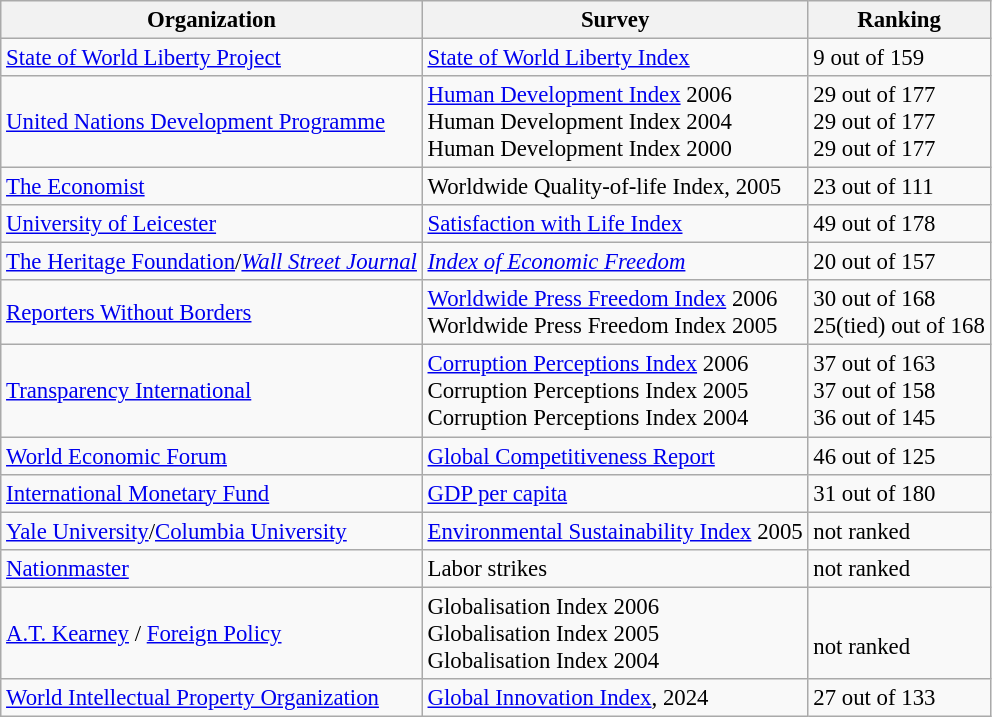<table class="wikitable" style="font-size:95%;">
<tr>
<th>Organization</th>
<th>Survey</th>
<th>Ranking</th>
</tr>
<tr>
<td><a href='#'>State of World Liberty Project</a></td>
<td><a href='#'>State of World Liberty Index</a></td>
<td>9 out of 159</td>
</tr>
<tr>
<td><a href='#'>United Nations Development Programme</a></td>
<td><a href='#'>Human Development Index</a> 2006<br>Human Development Index 2004<br>Human Development Index 2000</td>
<td>29 out of 177 <br> 29 out of 177 <br> 29 out of 177</td>
</tr>
<tr>
<td><a href='#'>The Economist</a></td>
<td>Worldwide Quality-of-life Index, 2005</td>
<td>23 out of 111</td>
</tr>
<tr>
<td><a href='#'>University of Leicester</a></td>
<td><a href='#'>Satisfaction with Life Index</a></td>
<td>49 out of 178</td>
</tr>
<tr>
<td><a href='#'>The Heritage Foundation</a>/<em><a href='#'>Wall Street Journal</a></em></td>
<td><em><a href='#'>Index of Economic Freedom</a></em></td>
<td>20 out of 157</td>
</tr>
<tr>
<td><a href='#'>Reporters Without Borders</a></td>
<td><a href='#'>Worldwide Press Freedom Index</a> 2006<br>Worldwide Press Freedom Index 2005</td>
<td>30 out of 168 <br> 25(tied) out of 168</td>
</tr>
<tr>
<td><a href='#'>Transparency International</a></td>
<td><a href='#'>Corruption Perceptions Index</a> 2006<br>Corruption Perceptions Index 2005<br>Corruption Perceptions Index 2004</td>
<td>37 out of 163 <br> 37 out of 158<br> 36 out of 145</td>
</tr>
<tr>
<td><a href='#'>World Economic Forum</a></td>
<td><a href='#'>Global Competitiveness Report</a></td>
<td>46 out of 125</td>
</tr>
<tr>
<td><a href='#'>International Monetary Fund</a></td>
<td><a href='#'>GDP per capita</a></td>
<td>31 out of 180</td>
</tr>
<tr>
<td><a href='#'>Yale University</a>/<a href='#'>Columbia University</a></td>
<td><a href='#'>Environmental Sustainability Index</a> 2005</td>
<td>not ranked</td>
</tr>
<tr>
<td><a href='#'>Nationmaster</a></td>
<td>Labor strikes</td>
<td>not ranked</td>
</tr>
<tr>
<td><a href='#'>A.T. Kearney</a> / <a href='#'>Foreign Policy</a></td>
<td>Globalisation Index 2006<br> Globalisation Index 2005<br> Globalisation Index 2004</td>
<td><br> not ranked <br></td>
</tr>
<tr>
<td><a href='#'>World Intellectual Property Organization</a></td>
<td><a href='#'>Global Innovation Index</a>, 2024</td>
<td>27 out of 133</td>
</tr>
</table>
